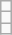<table class="wikitable" style="text-align:center;">
<tr>
<td></td>
</tr>
<tr>
<td></td>
</tr>
<tr>
<td></td>
</tr>
</table>
